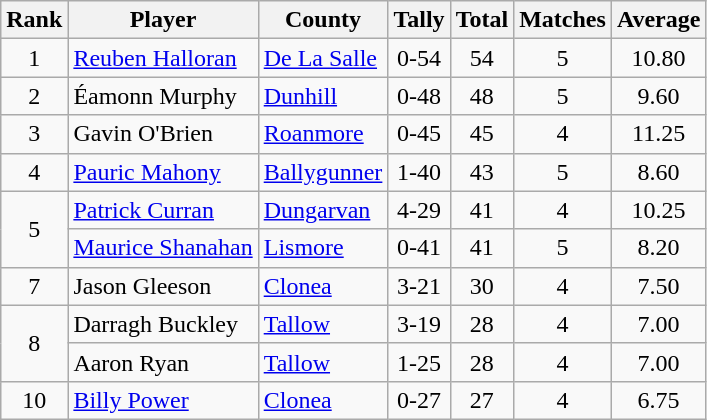<table class="wikitable">
<tr>
<th>Rank</th>
<th>Player</th>
<th>County</th>
<th>Tally</th>
<th>Total</th>
<th>Matches</th>
<th>Average</th>
</tr>
<tr>
<td rowspan=1 align=center>1</td>
<td><a href='#'>Reuben Halloran</a></td>
<td><a href='#'>De La Salle</a></td>
<td align=center>0-54</td>
<td align=center>54</td>
<td align=center>5</td>
<td align=center>10.80</td>
</tr>
<tr>
<td rowspan=1 align=center>2</td>
<td>Éamonn Murphy</td>
<td><a href='#'>Dunhill</a></td>
<td align=center>0-48</td>
<td align=center>48</td>
<td align=center>5</td>
<td align=center>9.60</td>
</tr>
<tr>
<td rowspan=1 align=center>3</td>
<td>Gavin O'Brien</td>
<td><a href='#'>Roanmore</a></td>
<td align=center>0-45</td>
<td align=center>45</td>
<td align=center>4</td>
<td align=center>11.25</td>
</tr>
<tr>
<td rowspan=1 align=center>4</td>
<td><a href='#'>Pauric Mahony</a></td>
<td><a href='#'>Ballygunner</a></td>
<td align=center>1-40</td>
<td align=center>43</td>
<td align=center>5</td>
<td align=center>8.60</td>
</tr>
<tr>
<td rowspan=2 align=center>5</td>
<td><a href='#'>Patrick Curran</a></td>
<td><a href='#'>Dungarvan</a></td>
<td align=center>4-29</td>
<td align=center>41</td>
<td align=center>4</td>
<td align=center>10.25</td>
</tr>
<tr>
<td><a href='#'>Maurice Shanahan</a></td>
<td><a href='#'>Lismore</a></td>
<td align=center>0-41</td>
<td align=center>41</td>
<td align=center>5</td>
<td align=center>8.20</td>
</tr>
<tr>
<td rowspan=1 align=center>7</td>
<td>Jason Gleeson</td>
<td><a href='#'>Clonea</a></td>
<td align=center>3-21</td>
<td align=center>30</td>
<td align=center>4</td>
<td align=center>7.50</td>
</tr>
<tr>
<td rowspan=2 align=center>8</td>
<td>Darragh Buckley</td>
<td><a href='#'>Tallow</a></td>
<td align=center>3-19</td>
<td align=center>28</td>
<td align=center>4</td>
<td align=center>7.00</td>
</tr>
<tr>
<td>Aaron Ryan</td>
<td><a href='#'>Tallow</a></td>
<td align=center>1-25</td>
<td align=center>28</td>
<td align=center>4</td>
<td align=center>7.00</td>
</tr>
<tr>
<td rowspan=1 align=center>10</td>
<td><a href='#'>Billy Power</a></td>
<td><a href='#'>Clonea</a></td>
<td align=center>0-27</td>
<td align=center>27</td>
<td align=center>4</td>
<td align=center>6.75</td>
</tr>
</table>
